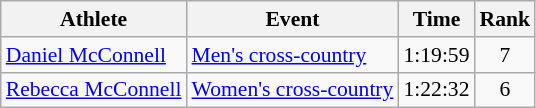<table class=wikitable style=font-size:90%;text-align:center>
<tr>
<th>Athlete</th>
<th>Event</th>
<th>Time</th>
<th>Rank</th>
</tr>
<tr>
<td align=left><a href='#'>Daniel McConnell</a></td>
<td align=left><a href='#'>Men's cross-country</a></td>
<td>1:19:59</td>
<td>7</td>
</tr>
<tr>
<td align=left><a href='#'>Rebecca McConnell</a></td>
<td align=left><a href='#'>Women's cross-country</a></td>
<td>1:22:32</td>
<td>6</td>
</tr>
</table>
